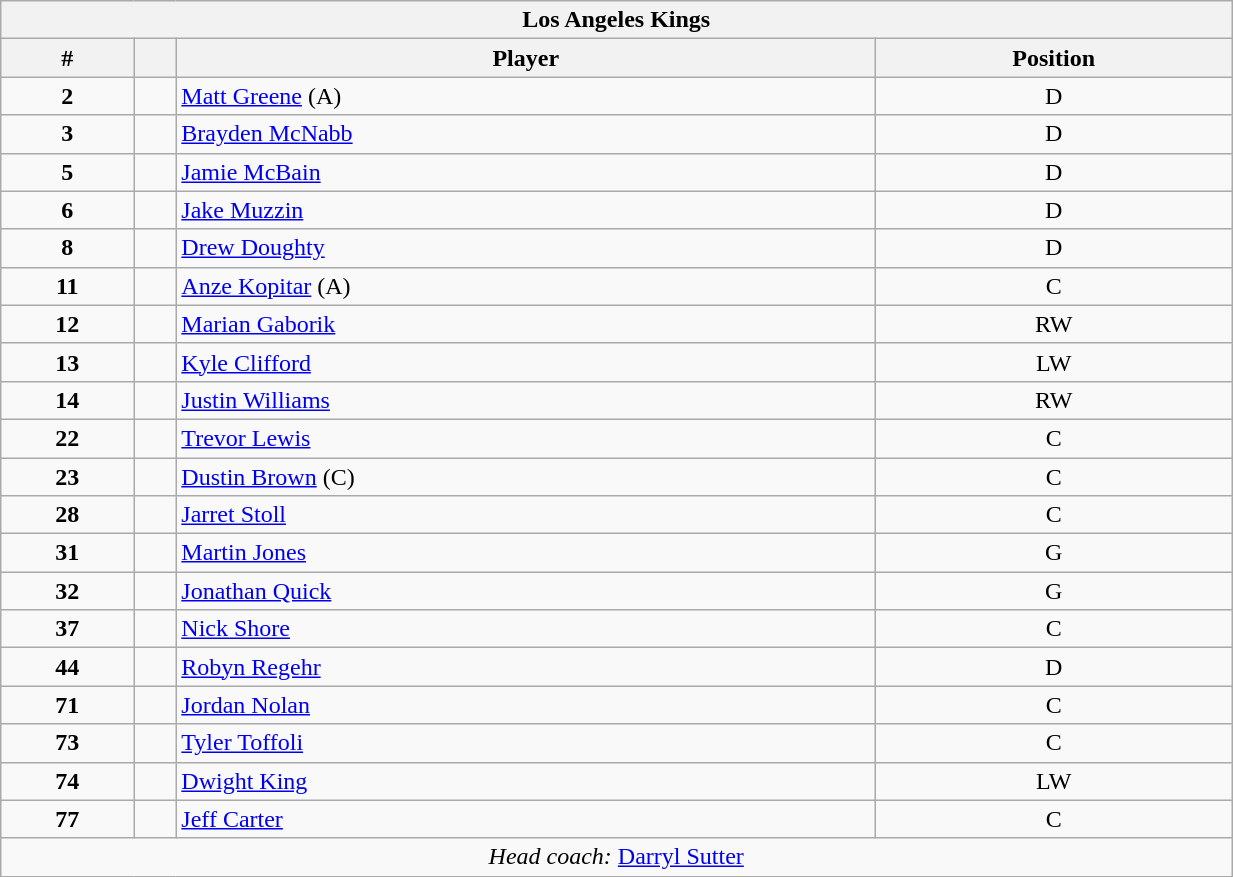<table class="wikitable" style="width:65%; text-align:center;">
<tr>
<th colspan=4>Los Angeles Kings</th>
</tr>
<tr>
<th>#</th>
<th></th>
<th>Player</th>
<th>Position</th>
</tr>
<tr>
<td><strong>2</strong></td>
<td align=center></td>
<td align=left><a href='#'>Matt Greene</a> (A)</td>
<td>D</td>
</tr>
<tr>
<td><strong>3</strong></td>
<td align=center></td>
<td align=left><a href='#'>Brayden McNabb</a></td>
<td>D</td>
</tr>
<tr>
<td><strong>5</strong></td>
<td align=center></td>
<td align=left><a href='#'>Jamie McBain</a></td>
<td>D</td>
</tr>
<tr>
<td><strong>6</strong></td>
<td align=center></td>
<td align=left><a href='#'>Jake Muzzin</a></td>
<td>D</td>
</tr>
<tr>
<td><strong>8</strong></td>
<td align=center></td>
<td align=left><a href='#'>Drew Doughty</a></td>
<td>D</td>
</tr>
<tr>
<td><strong>11</strong></td>
<td align=center></td>
<td align=left><a href='#'>Anze Kopitar</a> (A)</td>
<td>C</td>
</tr>
<tr>
<td><strong>12</strong></td>
<td align=center></td>
<td align=left><a href='#'>Marian Gaborik</a></td>
<td>RW</td>
</tr>
<tr>
<td><strong>13</strong></td>
<td align=center></td>
<td align=left><a href='#'>Kyle Clifford</a></td>
<td>LW</td>
</tr>
<tr>
<td><strong>14</strong></td>
<td align=center></td>
<td align=left><a href='#'>Justin Williams</a></td>
<td>RW</td>
</tr>
<tr>
<td><strong>22</strong></td>
<td align=center></td>
<td align=left><a href='#'>Trevor Lewis</a></td>
<td>C</td>
</tr>
<tr>
<td><strong>23</strong></td>
<td align=center></td>
<td align=left><a href='#'>Dustin Brown</a> (C)</td>
<td>C</td>
</tr>
<tr>
<td><strong>28</strong></td>
<td align=center></td>
<td align=left><a href='#'>Jarret Stoll</a></td>
<td>C</td>
</tr>
<tr>
<td><strong>31</strong></td>
<td align=center></td>
<td align=left><a href='#'>Martin Jones</a> </td>
<td>G</td>
</tr>
<tr>
<td><strong>32</strong></td>
<td align=center></td>
<td align=left><a href='#'>Jonathan Quick</a></td>
<td>G</td>
</tr>
<tr>
<td><strong>37</strong></td>
<td align=center></td>
<td align=left><a href='#'>Nick Shore</a></td>
<td>C</td>
</tr>
<tr>
<td><strong>44</strong></td>
<td align=center></td>
<td align=left><a href='#'>Robyn Regehr</a></td>
<td>D</td>
</tr>
<tr>
<td><strong>71</strong></td>
<td align=center></td>
<td align=left><a href='#'>Jordan Nolan</a></td>
<td>C</td>
</tr>
<tr>
<td><strong>73</strong></td>
<td align=center></td>
<td align=left><a href='#'>Tyler Toffoli</a></td>
<td>C</td>
</tr>
<tr>
<td><strong>74</strong></td>
<td align=center></td>
<td align=left><a href='#'>Dwight King</a></td>
<td>LW</td>
</tr>
<tr>
<td><strong>77</strong></td>
<td align=center></td>
<td align=left><a href='#'>Jeff Carter</a></td>
<td>C</td>
</tr>
<tr>
<td colspan=4><em>Head coach:</em>  <a href='#'>Darryl Sutter</a></td>
</tr>
</table>
